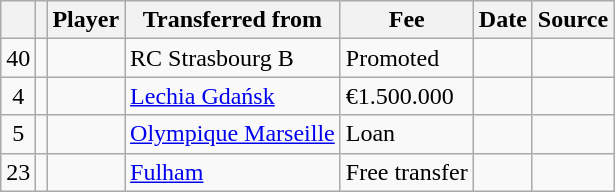<table class="wikitable plainrowheaders sortable">
<tr>
<th></th>
<th></th>
<th>Player</th>
<th>Transferred from</th>
<th>Fee</th>
<th>Date</th>
<th>Source</th>
</tr>
<tr>
<td align=center>40</td>
<td align=center></td>
<td></td>
<td> RC Strasbourg B</td>
<td>Promoted</td>
<td></td>
<td></td>
</tr>
<tr>
<td align=center>4</td>
<td align=center></td>
<td></td>
<td> <a href='#'>Lechia Gdańsk</a></td>
<td>€1.500.000</td>
<td></td>
<td></td>
</tr>
<tr>
<td align=center>5</td>
<td align=center></td>
<td></td>
<td> <a href='#'>Olympique Marseille</a></td>
<td>Loan</td>
<td></td>
<td></td>
</tr>
<tr>
<td align=center>23</td>
<td align=center></td>
<td></td>
<td> <a href='#'>Fulham</a></td>
<td>Free transfer</td>
<td></td>
<td></td>
</tr>
</table>
